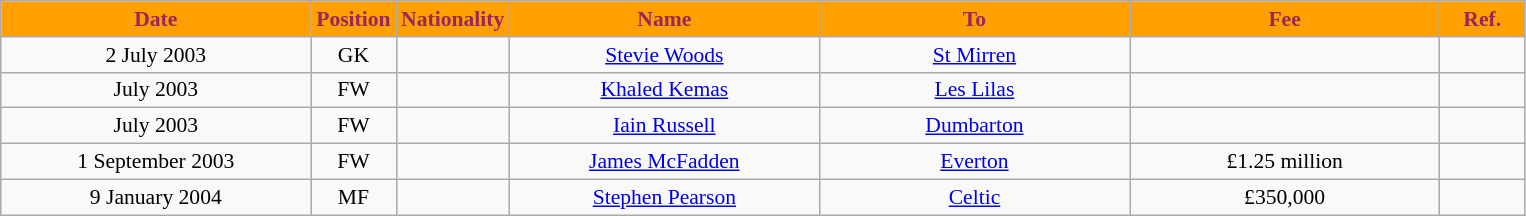<table class="wikitable"  style="text-align:center; font-size:90%; ">
<tr>
<th style="background:#ffa000; color:#98285c; width:200px;">Date</th>
<th style="background:#ffa000; color:#98285c; width:50px;">Position</th>
<th style="background:#ffa000; color:#98285c; width:50px;">Nationality</th>
<th style="background:#ffa000; color:#98285c; width:200px;">Name</th>
<th style="background:#ffa000; color:#98285c; width:200px;">To</th>
<th style="background:#ffa000; color:#98285c; width:200px;">Fee</th>
<th style="background:#ffa000; color:#98285c; width:50px;">Ref.</th>
</tr>
<tr>
<td>2 July 2003</td>
<td>GK</td>
<td></td>
<td><a href='#'>Stevie Woods</a></td>
<td><a href='#'>St Mirren</a></td>
<td></td>
<td></td>
</tr>
<tr>
<td>July 2003</td>
<td>FW</td>
<td></td>
<td><a href='#'>Khaled Kemas</a></td>
<td><a href='#'>Les Lilas</a></td>
<td></td>
<td></td>
</tr>
<tr>
<td>July 2003</td>
<td>FW</td>
<td></td>
<td><a href='#'>Iain Russell</a></td>
<td><a href='#'>Dumbarton</a></td>
<td></td>
<td></td>
</tr>
<tr>
<td>1 September 2003</td>
<td>FW</td>
<td></td>
<td><a href='#'>James McFadden</a></td>
<td><a href='#'>Everton</a></td>
<td>£1.25 million</td>
<td></td>
</tr>
<tr>
<td>9 January 2004</td>
<td>MF</td>
<td></td>
<td><a href='#'>Stephen Pearson</a></td>
<td><a href='#'>Celtic</a></td>
<td>£350,000</td>
<td></td>
</tr>
</table>
